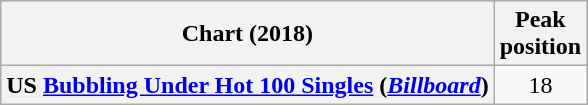<table class="wikitable sortable plainrowheaders" style="text-align:center">
<tr>
<th>Chart (2018)</th>
<th>Peak<br>position</th>
</tr>
<tr>
<th scope="row">US <a href='#'>Bubbling Under Hot 100 Singles</a> (<em><a href='#'>Billboard</a></em>)</th>
<td>18</td>
</tr>
</table>
